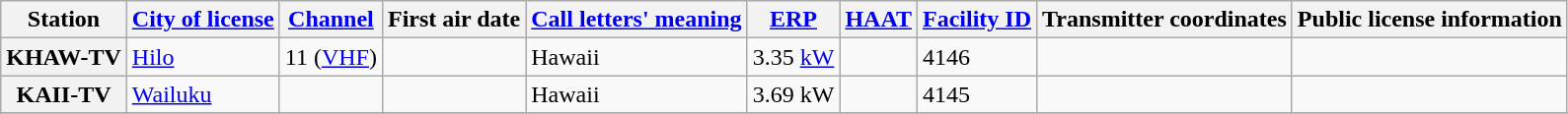<table class="wikitable">
<tr>
<th>Station</th>
<th><a href='#'>City of license</a></th>
<th><a href='#'>Channel</a></th>
<th>First air date</th>
<th><a href='#'>Call letters' meaning</a></th>
<th><a href='#'>ERP</a></th>
<th><a href='#'>HAAT</a></th>
<th><a href='#'>Facility ID</a></th>
<th>Transmitter coordinates</th>
<th>Public license information</th>
</tr>
<tr style="vertical-align: top; text-align: left;">
<th scope = "row">KHAW-TV</th>
<td><a href='#'>Hilo</a></td>
<td>11 (<a href='#'>VHF</a>)</td>
<td></td>
<td>Hawaii</td>
<td>3.35 <a href='#'>kW</a></td>
<td></td>
<td>4146</td>
<td></td>
<td><br></td>
</tr>
<tr style="vertical-align: top; text-align: left;">
<th scope = "row">KAII-TV</th>
<td><a href='#'>Wailuku</a></td>
<td></td>
<td></td>
<td>Hawaii</td>
<td>3.69 kW</td>
<td></td>
<td>4145</td>
<td></td>
<td><br></td>
</tr>
<tr style="vertical-align: top; text-align: left;">
</tr>
</table>
